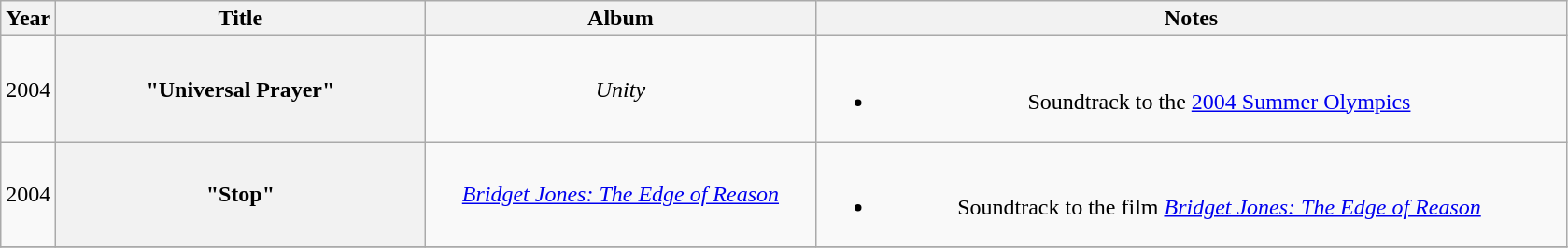<table class="wikitable plainrowheaders" style="text-align:center;">
<tr>
<th scope="col" style="width:1em;">Year</th>
<th scope="col" style="width:16em;">Title</th>
<th scope="col" style="width:17em;">Album</th>
<th scope="col" style="width:33em;">Notes</th>
</tr>
<tr>
<td>2004</td>
<th scope="row">"Universal Prayer"</th>
<td><em>Unity</em></td>
<td><br><ul><li>Soundtrack to the <a href='#'>2004 Summer Olympics</a></li></ul></td>
</tr>
<tr>
<td>2004</td>
<th scope="row">"Stop"</th>
<td><em><a href='#'>Bridget Jones: The Edge of Reason</a></em></td>
<td><br><ul><li>Soundtrack to the film <em><a href='#'>Bridget Jones: The Edge of Reason</a></em></li></ul></td>
</tr>
<tr>
</tr>
</table>
